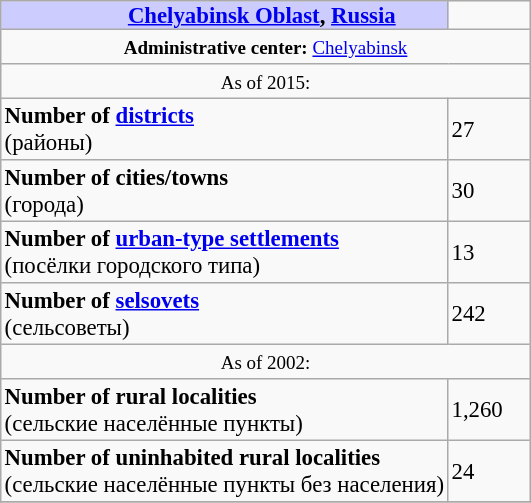<table border=1 align="right" cellpadding=2 cellspacing=0 style="margin: 0 0 1em 1em; background: #f9f9f9; border: 1px #aaa solid; border-collapse: collapse; font-size: 95%;">
<tr>
<th bgcolor="#ccccff" style="padding:0 0 0 50px;"><a href='#'>Chelyabinsk Oblast</a>, <a href='#'>Russia</a></th>
<td width="50px"></td>
</tr>
<tr>
<td colspan=2 align="center"><small><strong>Administrative center:</strong> <a href='#'>Chelyabinsk</a></small></td>
</tr>
<tr>
<td colspan=2 align="center"><small>As of 2015:</small></td>
</tr>
<tr>
<td><strong>Number of <a href='#'>districts</a></strong><br>(районы)</td>
<td>27</td>
</tr>
<tr>
<td><strong>Number of cities/towns</strong><br>(города)</td>
<td>30</td>
</tr>
<tr>
<td><strong>Number of <a href='#'>urban-type settlements</a></strong><br>(посёлки городского типа)</td>
<td>13</td>
</tr>
<tr>
<td><strong>Number of <a href='#'>selsovets</a></strong><br>(сельсоветы)</td>
<td>242</td>
</tr>
<tr>
<td colspan=2 align="center"><small>As of 2002:</small></td>
</tr>
<tr>
<td><strong>Number of rural localities</strong><br>(сельские населённые пункты)</td>
<td>1,260</td>
</tr>
<tr>
<td><strong>Number of uninhabited rural localities</strong><br>(сельские населённые пункты без населения)</td>
<td>24</td>
</tr>
<tr>
</tr>
</table>
